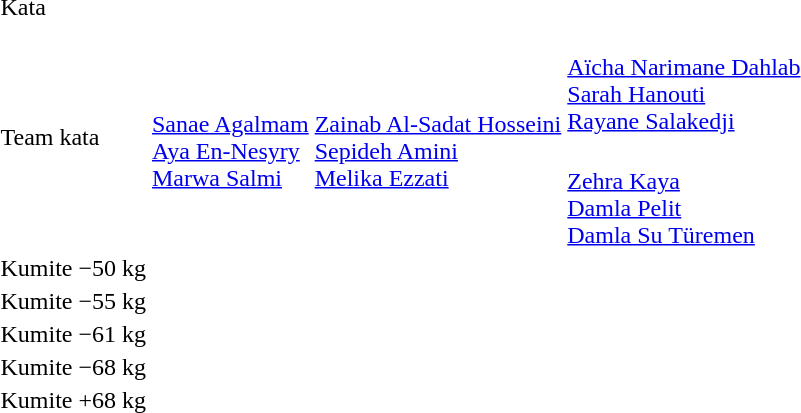<table>
<tr>
</tr>
<tr>
<td rowspan=2>Kata</td>
<td rowspan=2></td>
<td rowspan=2></td>
<td></td>
</tr>
<tr>
<td></td>
</tr>
<tr>
<td rowspan=2>Team kata</td>
<td rowspan=2><br><a href='#'>Sanae Agalmam</a><br><a href='#'>Aya En-Nesyry</a><br><a href='#'>Marwa Salmi</a></td>
<td rowspan=2><br><a href='#'>Zainab Al-Sadat Hosseini</a><br><a href='#'>Sepideh Amini</a><br><a href='#'>Melika Ezzati</a></td>
<td><br><a href='#'>Aïcha Narimane Dahlab</a><br><a href='#'>Sarah Hanouti</a><br><a href='#'>Rayane Salakedji</a></td>
</tr>
<tr>
<td><br><a href='#'>Zehra Kaya</a><br><a href='#'>Damla Pelit</a><br><a href='#'>Damla Su Türemen</a></td>
</tr>
<tr>
<td rowspan=2>Kumite −50 kg</td>
<td rowspan=2></td>
<td rowspan=2></td>
<td></td>
</tr>
<tr>
<td></td>
</tr>
<tr>
<td rowspan=2>Kumite −55 kg</td>
<td rowspan=2></td>
<td rowspan=2></td>
<td></td>
</tr>
<tr>
<td></td>
</tr>
<tr>
<td rowspan=2>Kumite −61 kg</td>
<td rowspan=2></td>
<td rowspan=2></td>
<td></td>
</tr>
<tr>
<td></td>
</tr>
<tr>
<td rowspan=2>Kumite −68 kg</td>
<td rowspan=2></td>
<td rowspan=2></td>
<td></td>
</tr>
<tr>
<td></td>
</tr>
<tr>
<td rowspan=2>Kumite +68 kg</td>
<td rowspan=2></td>
<td rowspan=2></td>
<td></td>
</tr>
<tr>
<td></td>
</tr>
</table>
